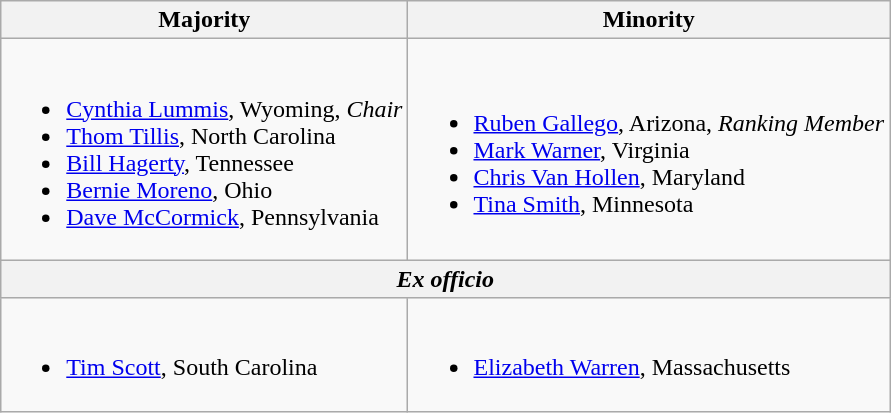<table class=wikitable>
<tr>
<th>Majority</th>
<th>Minority</th>
</tr>
<tr>
<td><br><ul><li><a href='#'>Cynthia Lummis</a>, Wyoming, <em>Chair</em></li><li><a href='#'>Thom Tillis</a>, North Carolina</li><li><a href='#'>Bill Hagerty</a>, Tennessee</li><li><a href='#'>Bernie Moreno</a>, Ohio</li><li><a href='#'>Dave McCormick</a>, Pennsylvania</li></ul></td>
<td><br><ul><li><a href='#'>Ruben Gallego</a>, Arizona, <em>Ranking Member</em></li><li><a href='#'>Mark Warner</a>, Virginia</li><li><a href='#'>Chris Van Hollen</a>, Maryland</li><li><a href='#'>Tina Smith</a>, Minnesota</li></ul></td>
</tr>
<tr>
<th colspan=2><em>Ex officio</em></th>
</tr>
<tr>
<td><br><ul><li><a href='#'>Tim Scott</a>, South Carolina</li></ul></td>
<td><br><ul><li><a href='#'>Elizabeth Warren</a>, Massachusetts</li></ul></td>
</tr>
</table>
